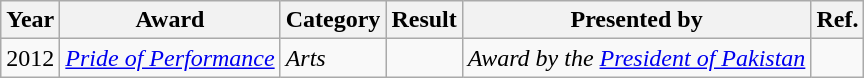<table class="wikitable">
<tr>
<th>Year</th>
<th>Award</th>
<th>Category</th>
<th>Result</th>
<th>Presented by</th>
<th>Ref.</th>
</tr>
<tr>
<td>2012</td>
<td><em><a href='#'>Pride of Performance</a></em></td>
<td><em>Arts</em></td>
<td></td>
<td><em>Award by the <a href='#'>President of Pakistan</a></em></td>
<td></td>
</tr>
</table>
